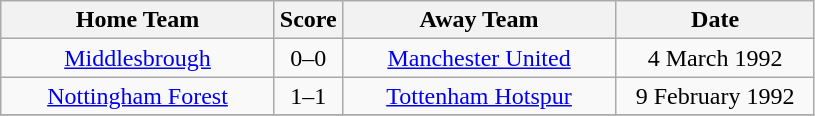<table class="wikitable" style="text-align:center;">
<tr>
<th width=175>Home Team</th>
<th width=20>Score</th>
<th width=175>Away Team</th>
<th width= 125>Date</th>
</tr>
<tr>
<td><a href='#'>Middlesbrough</a></td>
<td>0–0</td>
<td><a href='#'>Manchester United</a></td>
<td>4 March 1992</td>
</tr>
<tr>
<td><a href='#'>Nottingham Forest</a></td>
<td>1–1</td>
<td><a href='#'>Tottenham Hotspur</a></td>
<td>9 February 1992</td>
</tr>
<tr>
</tr>
</table>
